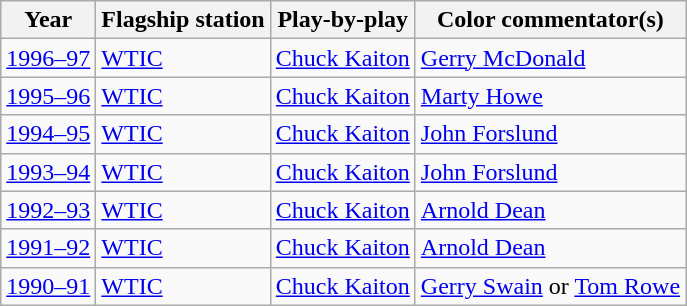<table class="wikitable">
<tr>
<th>Year</th>
<th>Flagship station</th>
<th>Play-by-play</th>
<th>Color commentator(s)</th>
</tr>
<tr>
<td><a href='#'>1996–97</a></td>
<td><a href='#'>WTIC</a></td>
<td><a href='#'>Chuck Kaiton</a></td>
<td><a href='#'>Gerry McDonald</a></td>
</tr>
<tr>
<td><a href='#'>1995–96</a></td>
<td><a href='#'>WTIC</a></td>
<td><a href='#'>Chuck Kaiton</a></td>
<td><a href='#'>Marty Howe</a></td>
</tr>
<tr>
<td><a href='#'>1994–95</a></td>
<td><a href='#'>WTIC</a></td>
<td><a href='#'>Chuck Kaiton</a></td>
<td><a href='#'>John Forslund</a></td>
</tr>
<tr>
<td><a href='#'>1993–94</a></td>
<td><a href='#'>WTIC</a></td>
<td><a href='#'>Chuck Kaiton</a></td>
<td><a href='#'>John Forslund</a></td>
</tr>
<tr>
<td><a href='#'>1992–93</a></td>
<td><a href='#'>WTIC</a></td>
<td><a href='#'>Chuck Kaiton</a></td>
<td><a href='#'>Arnold Dean</a></td>
</tr>
<tr>
<td><a href='#'>1991–92</a></td>
<td><a href='#'>WTIC</a></td>
<td><a href='#'>Chuck Kaiton</a></td>
<td><a href='#'>Arnold Dean</a></td>
</tr>
<tr>
<td><a href='#'>1990–91</a></td>
<td><a href='#'>WTIC</a></td>
<td><a href='#'>Chuck Kaiton</a></td>
<td><a href='#'>Gerry Swain</a> or <a href='#'>Tom Rowe</a></td>
</tr>
</table>
